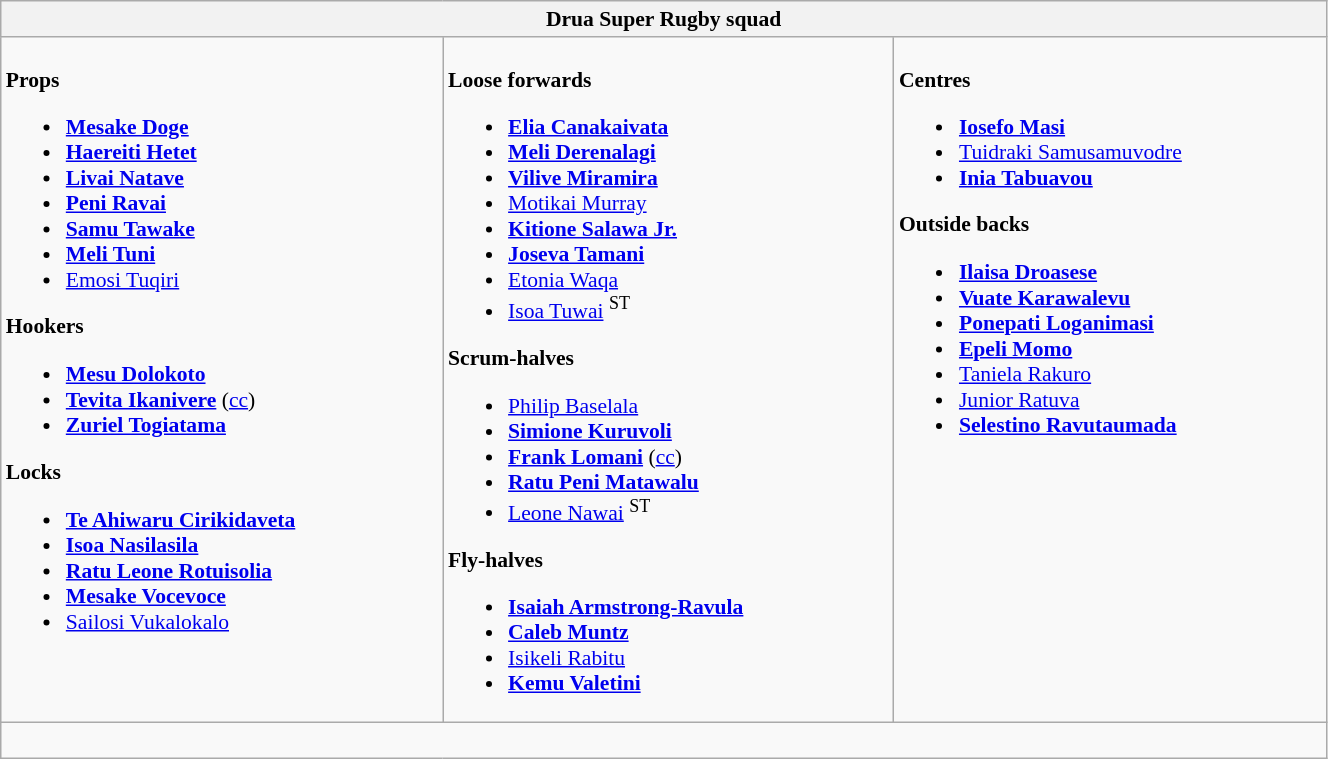<table class="wikitable" style="text-align:left; font-size:90%; min-width:70%">
<tr>
<th colspan="100%">Drua Super Rugby squad</th>
</tr>
<tr valign="top">
<td><br><strong>Props</strong><ul><li> <strong><a href='#'>Mesake Doge</a></strong></li><li> <strong><a href='#'>Haereiti Hetet</a></strong></li><li> <strong><a href='#'>Livai Natave</a></strong></li><li> <strong><a href='#'>Peni Ravai</a></strong></li><li> <strong><a href='#'>Samu Tawake</a></strong></li><li> <strong><a href='#'>Meli Tuni</a></strong></li><li> <a href='#'>Emosi Tuqiri</a></li></ul><strong>Hookers</strong><ul><li> <strong><a href='#'>Mesu Dolokoto</a></strong></li><li> <strong><a href='#'>Tevita Ikanivere</a></strong> (<a href='#'>cc</a>)</li><li> <strong><a href='#'>Zuriel Togiatama</a></strong></li></ul><strong>Locks</strong><ul><li> <strong><a href='#'>Te Ahiwaru Cirikidaveta</a></strong></li><li> <strong><a href='#'>Isoa Nasilasila</a></strong></li><li> <strong><a href='#'>Ratu Leone Rotuisolia</a></strong></li><li> <strong><a href='#'>Mesake Vocevoce</a></strong></li><li> <a href='#'>Sailosi Vukalokalo</a></li></ul></td>
<td><br><strong>Loose forwards</strong><ul><li> <strong><a href='#'>Elia Canakaivata</a></strong></li><li> <strong><a href='#'>Meli Derenalagi</a></strong></li><li> <strong><a href='#'>Vilive Miramira</a></strong></li><li> <a href='#'>Motikai Murray</a></li><li> <strong><a href='#'>Kitione Salawa Jr.</a></strong></li><li> <strong><a href='#'>Joseva Tamani</a></strong></li><li> <a href='#'>Etonia Waqa</a></li><li> <a href='#'>Isoa Tuwai</a> <sup>ST</sup> </li></ul><strong>Scrum-halves</strong><ul><li> <a href='#'>Philip Baselala</a></li><li> <strong><a href='#'>Simione Kuruvoli</a></strong></li><li> <strong><a href='#'>Frank Lomani</a></strong> (<a href='#'>cc</a>)  </li><li> <strong><a href='#'>Ratu Peni Matawalu</a></strong></li><li> <a href='#'>Leone Nawai</a> <sup>ST</sup> </li></ul><strong>Fly-halves</strong><ul><li> <strong><a href='#'>Isaiah Armstrong-Ravula</a></strong></li><li> <strong><a href='#'>Caleb Muntz</a></strong></li><li> <a href='#'>Isikeli Rabitu</a></li><li> <strong><a href='#'>Kemu Valetini</a></strong></li></ul></td>
<td><br><strong>Centres</strong><ul><li> <strong><a href='#'>Iosefo Masi</a></strong></li><li> <a href='#'>Tuidraki Samusamuvodre</a></li><li> <strong><a href='#'>Inia Tabuavou</a></strong></li></ul><strong>Outside backs</strong><ul><li> <strong><a href='#'>Ilaisa Droasese</a></strong></li><li> <strong><a href='#'>Vuate Karawalevu</a></strong></li><li> <strong><a href='#'>Ponepati Loganimasi</a></strong></li><li> <strong><a href='#'>Epeli Momo</a></strong></li><li> <a href='#'>Taniela Rakuro</a></li><li> <a href='#'>Junior Ratuva</a></li><li> <strong><a href='#'>Selestino Ravutaumada</a></strong></li></ul></td>
</tr>
<tr>
<td colspan="100%" style="text-align:center;"><br></td>
</tr>
</table>
